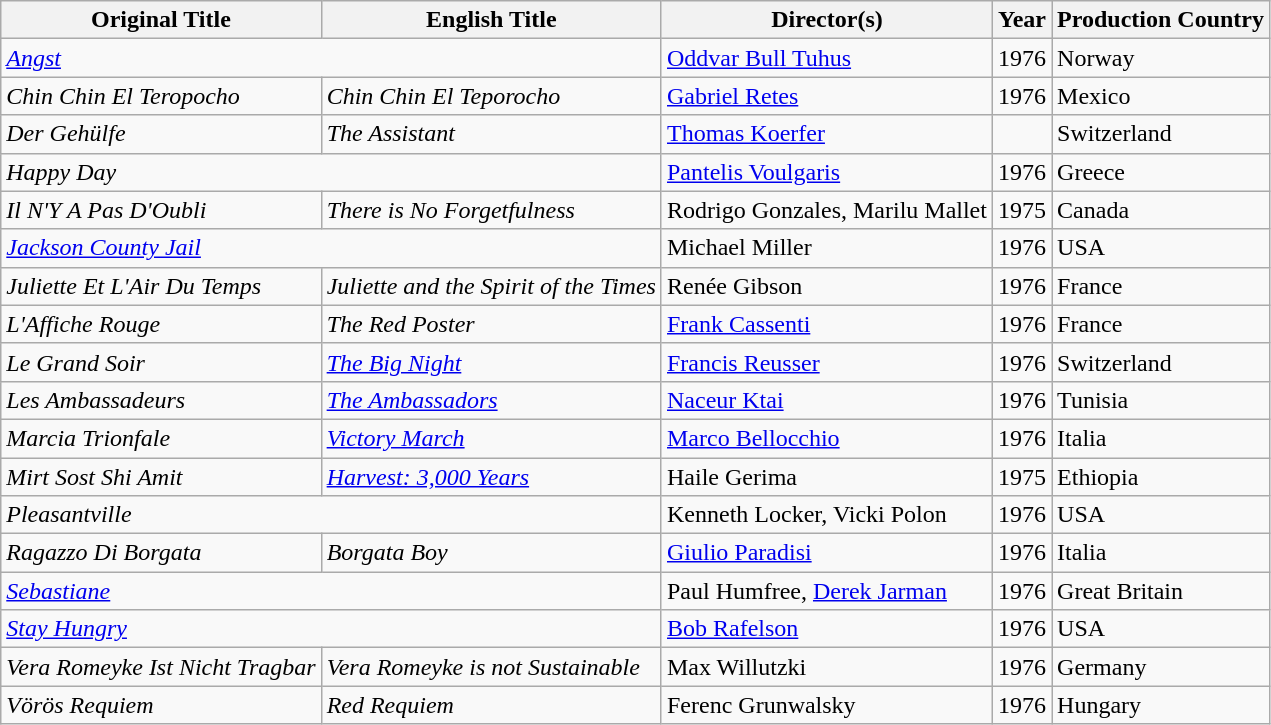<table class="wikitable sortable">
<tr>
<th>Original Title</th>
<th>English Title</th>
<th>Director(s)</th>
<th>Year</th>
<th>Production Country</th>
</tr>
<tr>
<td colspan="2"><em><a href='#'>Angst</a></em></td>
<td><a href='#'>Oddvar Bull Tuhus</a></td>
<td>1976</td>
<td>Norway</td>
</tr>
<tr>
<td><em>Chin Chin El Teropocho</em></td>
<td><em>Chin Chin El Teporocho</em></td>
<td><a href='#'>Gabriel Retes</a></td>
<td>1976</td>
<td>Mexico</td>
</tr>
<tr>
<td><em>Der Gehülfe</em></td>
<td><em>The Assistant</em></td>
<td><a href='#'>Thomas Koerfer</a></td>
<td></td>
<td>Switzerland</td>
</tr>
<tr>
<td colspan="2"><em>Happy Day</em></td>
<td><a href='#'>Pantelis Voulgaris</a></td>
<td>1976</td>
<td>Greece</td>
</tr>
<tr>
<td><em>Il N'Y A Pas D'Oubli</em></td>
<td><em>There is No Forgetfulness</em></td>
<td>Rodrigo Gonzales, Marilu Mallet</td>
<td>1975</td>
<td>Canada</td>
</tr>
<tr>
<td colspan="2"><em><a href='#'>Jackson County Jail</a></em></td>
<td>Michael Miller</td>
<td>1976</td>
<td>USA</td>
</tr>
<tr>
<td><em>Juliette Et L'Air Du Temps</em></td>
<td><em>Juliette and the Spirit of the Times</em></td>
<td>Renée Gibson</td>
<td>1976</td>
<td>France</td>
</tr>
<tr>
<td><em>L'Affiche Rouge</em></td>
<td><em>The Red Poster</em></td>
<td><a href='#'>Frank Cassenti</a></td>
<td>1976</td>
<td>France</td>
</tr>
<tr>
<td><em>Le Grand Soir</em></td>
<td><em><a href='#'>The Big Night</a></em></td>
<td><a href='#'>Francis Reusser</a></td>
<td>1976</td>
<td>Switzerland</td>
</tr>
<tr>
<td><em>Les Ambassadeurs</em></td>
<td><em><a href='#'>The Ambassadors</a></em></td>
<td><a href='#'>Naceur Ktai</a></td>
<td>1976</td>
<td>Tunisia</td>
</tr>
<tr>
<td><em>Marcia Trionfale</em></td>
<td><em><a href='#'>Victory March</a></em></td>
<td><a href='#'>Marco Bellocchio</a></td>
<td>1976</td>
<td>Italia</td>
</tr>
<tr>
<td><em>Mirt Sost Shi Amit</em></td>
<td><em><a href='#'>Harvest: 3,000 Years</a></em></td>
<td>Haile Gerima</td>
<td>1975</td>
<td>Ethiopia</td>
</tr>
<tr>
<td colspan="2"><em>Pleasantville</em></td>
<td>Kenneth Locker, Vicki Polon</td>
<td>1976</td>
<td>USA</td>
</tr>
<tr>
<td><em>Ragazzo Di Borgata</em></td>
<td><em>Borgata Boy</em></td>
<td><a href='#'>Giulio Paradisi</a></td>
<td>1976</td>
<td>Italia</td>
</tr>
<tr>
<td colspan="2"><em><a href='#'>Sebastiane</a></em></td>
<td>Paul Humfree, <a href='#'>Derek Jarman</a></td>
<td>1976</td>
<td>Great Britain</td>
</tr>
<tr>
<td colspan="2"><em><a href='#'>Stay Hungry</a></em></td>
<td><a href='#'>Bob Rafelson</a></td>
<td>1976</td>
<td>USA</td>
</tr>
<tr>
<td><em>Vera Romeyke Ist Nicht Tragbar</em></td>
<td><em>Vera Romeyke is not Sustainable</em></td>
<td>Max Willutzki</td>
<td>1976</td>
<td>Germany</td>
</tr>
<tr>
<td><em>Vörös Requiem</em></td>
<td><em>Red Requiem</em></td>
<td>Ferenc Grunwalsky</td>
<td>1976</td>
<td>Hungary</td>
</tr>
</table>
